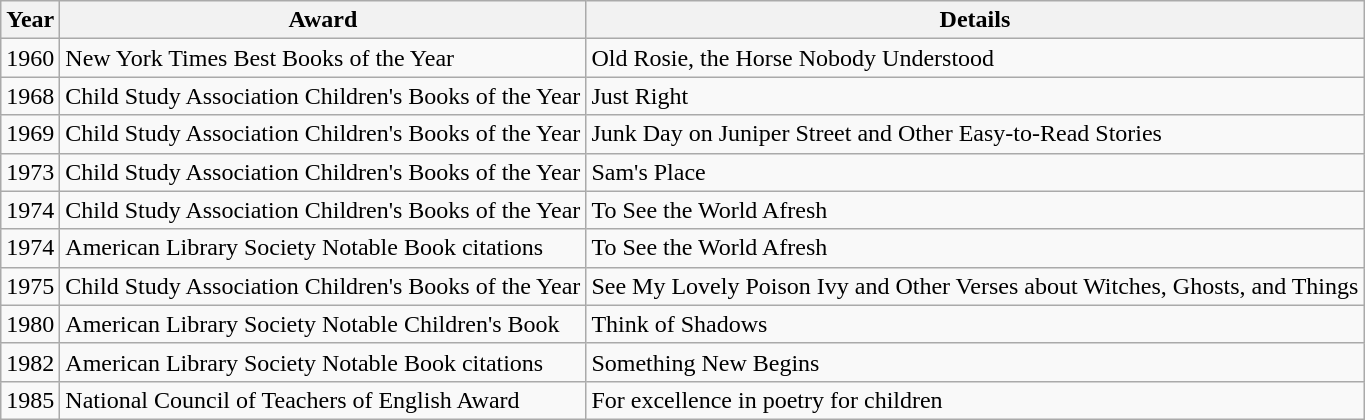<table class="wikitable">
<tr>
<th>Year</th>
<th>Award</th>
<th>Details</th>
</tr>
<tr>
<td>1960</td>
<td>New York Times Best Books of the Year</td>
<td>Old Rosie, the Horse Nobody Understood</td>
</tr>
<tr>
<td>1968</td>
<td>Child Study Association Children's Books of the Year</td>
<td>Just Right</td>
</tr>
<tr>
<td>1969</td>
<td>Child Study Association Children's Books of the Year</td>
<td>Junk Day on Juniper Street and Other Easy-to-Read Stories</td>
</tr>
<tr>
<td>1973</td>
<td>Child Study Association Children's Books of the Year</td>
<td>Sam's Place</td>
</tr>
<tr>
<td>1974</td>
<td>Child Study Association Children's Books of the Year</td>
<td>To See the World Afresh</td>
</tr>
<tr>
<td>1974</td>
<td>American Library Society Notable Book citations</td>
<td>To See the World Afresh</td>
</tr>
<tr>
<td>1975</td>
<td>Child Study Association Children's Books of the Year</td>
<td>See My Lovely Poison Ivy and Other Verses about Witches, Ghosts, and Things</td>
</tr>
<tr>
<td>1980</td>
<td>American Library Society Notable Children's Book</td>
<td>Think of Shadows</td>
</tr>
<tr>
<td>1982</td>
<td>American Library Society Notable Book citations</td>
<td>Something New Begins</td>
</tr>
<tr>
<td>1985</td>
<td>National Council of Teachers of English Award</td>
<td>For excellence in poetry for children</td>
</tr>
</table>
